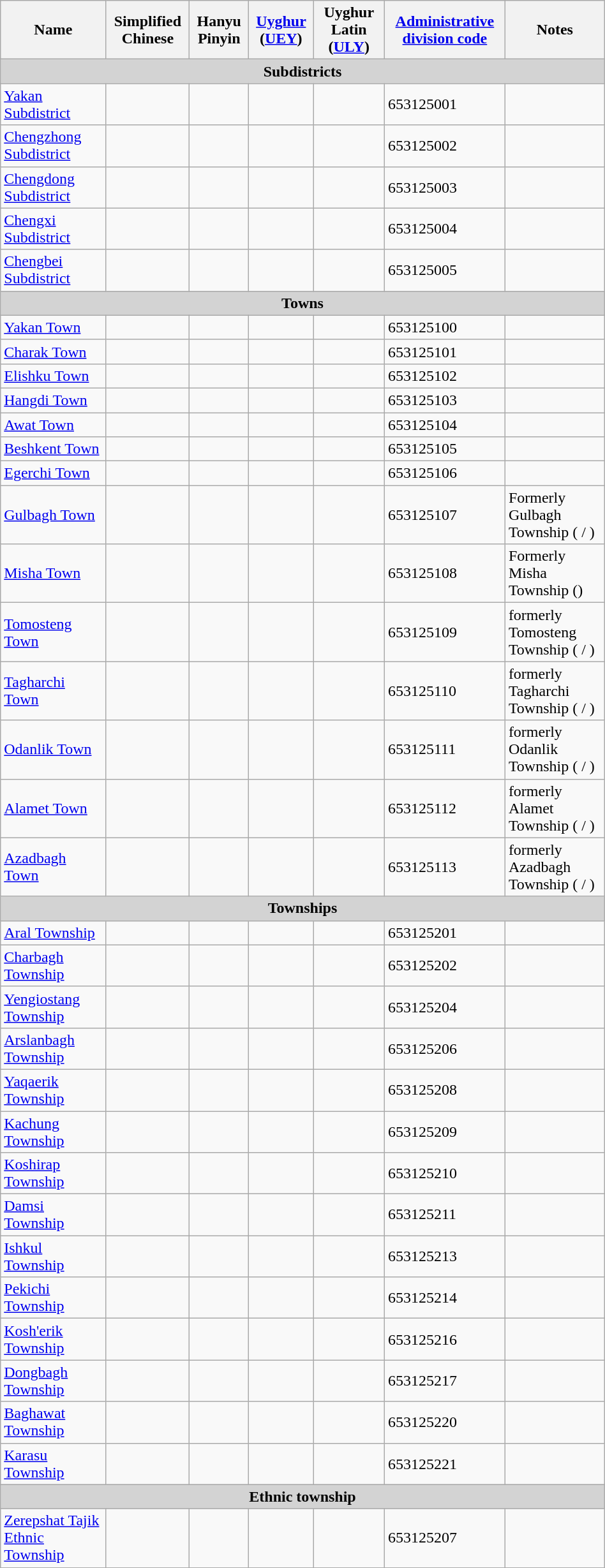<table class="wikitable" align="center" style="width:50%; border="1">
<tr>
<th>Name</th>
<th>Simplified Chinese</th>
<th>Hanyu Pinyin</th>
<th><a href='#'>Uyghur</a> (<a href='#'>UEY</a>)</th>
<th>Uyghur Latin (<a href='#'>ULY</a>)</th>
<th><a href='#'>Administrative division code</a></th>
<th>Notes</th>
</tr>
<tr>
<td colspan="8"  style="text-align:center; background:#d3d3d3;"><strong>Subdistricts</strong></td>
</tr>
<tr --------->
<td><a href='#'>Yakan Subdistrict</a></td>
<td></td>
<td></td>
<td></td>
<td></td>
<td>653125001</td>
<td></td>
</tr>
<tr>
<td><a href='#'>Chengzhong Subdistrict</a></td>
<td></td>
<td></td>
<td></td>
<td></td>
<td>653125002</td>
<td></td>
</tr>
<tr>
<td><a href='#'>Chengdong Subdistrict</a></td>
<td></td>
<td></td>
<td></td>
<td></td>
<td>653125003</td>
<td></td>
</tr>
<tr>
<td><a href='#'>Chengxi Subdistrict</a></td>
<td></td>
<td></td>
<td></td>
<td></td>
<td>653125004</td>
<td></td>
</tr>
<tr>
<td><a href='#'>Chengbei Subdistrict</a></td>
<td></td>
<td></td>
<td></td>
<td></td>
<td>653125005</td>
<td></td>
</tr>
<tr --------->
<td colspan="8"  style="text-align:center; background:#d3d3d3;"><strong>Towns</strong></td>
</tr>
<tr --------->
<td><a href='#'>Yakan Town</a></td>
<td></td>
<td></td>
<td></td>
<td></td>
<td>653125100</td>
<td></td>
</tr>
<tr>
<td><a href='#'>Charak Town</a></td>
<td></td>
<td></td>
<td></td>
<td></td>
<td>653125101</td>
<td></td>
</tr>
<tr>
<td><a href='#'>Elishku Town</a></td>
<td></td>
<td></td>
<td></td>
<td></td>
<td>653125102</td>
<td></td>
</tr>
<tr>
<td><a href='#'>Hangdi Town</a></td>
<td></td>
<td></td>
<td></td>
<td></td>
<td>653125103</td>
<td></td>
</tr>
<tr>
<td><a href='#'>Awat Town</a></td>
<td></td>
<td></td>
<td></td>
<td></td>
<td>653125104</td>
<td></td>
</tr>
<tr>
<td><a href='#'>Beshkent Town</a></td>
<td></td>
<td></td>
<td></td>
<td></td>
<td>653125105</td>
<td></td>
</tr>
<tr>
<td><a href='#'>Egerchi Town</a></td>
<td></td>
<td></td>
<td></td>
<td></td>
<td>653125106</td>
<td></td>
</tr>
<tr>
<td><a href='#'>Gulbagh Town</a></td>
<td></td>
<td></td>
<td></td>
<td></td>
<td>653125107</td>
<td>Formerly Gulbagh Township ( / )</td>
</tr>
<tr>
<td><a href='#'>Misha Town</a></td>
<td></td>
<td></td>
<td></td>
<td></td>
<td>653125108</td>
<td>Formerly Misha Township ()</td>
</tr>
<tr>
<td><a href='#'>Tomosteng Town</a></td>
<td></td>
<td></td>
<td></td>
<td></td>
<td>653125109</td>
<td>formerly Tomosteng Township ( / )</td>
</tr>
<tr>
<td><a href='#'>Tagharchi Town</a></td>
<td></td>
<td></td>
<td></td>
<td></td>
<td>653125110</td>
<td>formerly Tagharchi Township ( / )</td>
</tr>
<tr>
<td><a href='#'>Odanlik Town</a></td>
<td></td>
<td></td>
<td></td>
<td></td>
<td>653125111</td>
<td>formerly Odanlik Township ( / )</td>
</tr>
<tr>
<td><a href='#'>Alamet Town</a></td>
<td></td>
<td></td>
<td></td>
<td></td>
<td>653125112</td>
<td>formerly Alamet Township ( / )</td>
</tr>
<tr>
<td><a href='#'>Azadbagh Town</a></td>
<td></td>
<td></td>
<td></td>
<td></td>
<td>653125113</td>
<td>formerly Azadbagh Township ( / )</td>
</tr>
<tr --------->
<td colspan="8"  style="text-align:center; background:#d3d3d3;"><strong>Townships</strong></td>
</tr>
<tr --------->
<td><a href='#'>Aral Township</a></td>
<td></td>
<td></td>
<td></td>
<td></td>
<td>653125201</td>
<td></td>
</tr>
<tr>
<td><a href='#'>Charbagh Township</a></td>
<td></td>
<td></td>
<td></td>
<td></td>
<td>653125202</td>
<td></td>
</tr>
<tr>
<td><a href='#'>Yengiostang Township</a></td>
<td></td>
<td></td>
<td></td>
<td></td>
<td>653125204</td>
<td></td>
</tr>
<tr>
<td><a href='#'>Arslanbagh Township</a></td>
<td></td>
<td></td>
<td></td>
<td></td>
<td>653125206</td>
<td></td>
</tr>
<tr>
<td><a href='#'>Yaqaerik Township</a></td>
<td></td>
<td></td>
<td></td>
<td></td>
<td>653125208</td>
<td></td>
</tr>
<tr>
<td><a href='#'>Kachung Township</a></td>
<td></td>
<td></td>
<td></td>
<td></td>
<td>653125209</td>
<td></td>
</tr>
<tr>
<td><a href='#'>Koshirap Township</a></td>
<td></td>
<td></td>
<td></td>
<td></td>
<td>653125210</td>
<td></td>
</tr>
<tr>
<td><a href='#'>Damsi Township</a></td>
<td></td>
<td></td>
<td></td>
<td></td>
<td>653125211</td>
<td></td>
</tr>
<tr>
<td><a href='#'>Ishkul Township</a></td>
<td></td>
<td></td>
<td></td>
<td></td>
<td>653125213</td>
<td></td>
</tr>
<tr>
<td><a href='#'>Pekichi Township</a></td>
<td></td>
<td></td>
<td></td>
<td></td>
<td>653125214</td>
<td></td>
</tr>
<tr>
<td><a href='#'>Kosh'erik Township</a></td>
<td></td>
<td></td>
<td></td>
<td></td>
<td>653125216</td>
<td></td>
</tr>
<tr>
<td><a href='#'>Dongbagh Township</a></td>
<td></td>
<td></td>
<td></td>
<td></td>
<td>653125217</td>
<td></td>
</tr>
<tr>
<td><a href='#'>Baghawat Township</a></td>
<td></td>
<td></td>
<td></td>
<td></td>
<td>653125220</td>
<td></td>
</tr>
<tr>
<td><a href='#'>Karasu Township</a></td>
<td></td>
<td></td>
<td></td>
<td></td>
<td>653125221</td>
<td></td>
</tr>
<tr --------->
<td colspan="8"  style="text-align:center; background:#d3d3d3;"><strong>Ethnic township</strong></td>
</tr>
<tr --------->
<td><a href='#'>Zerepshat Tajik Ethnic Township</a></td>
<td></td>
<td></td>
<td></td>
<td></td>
<td>653125207</td>
<td></td>
</tr>
<tr>
</tr>
</table>
